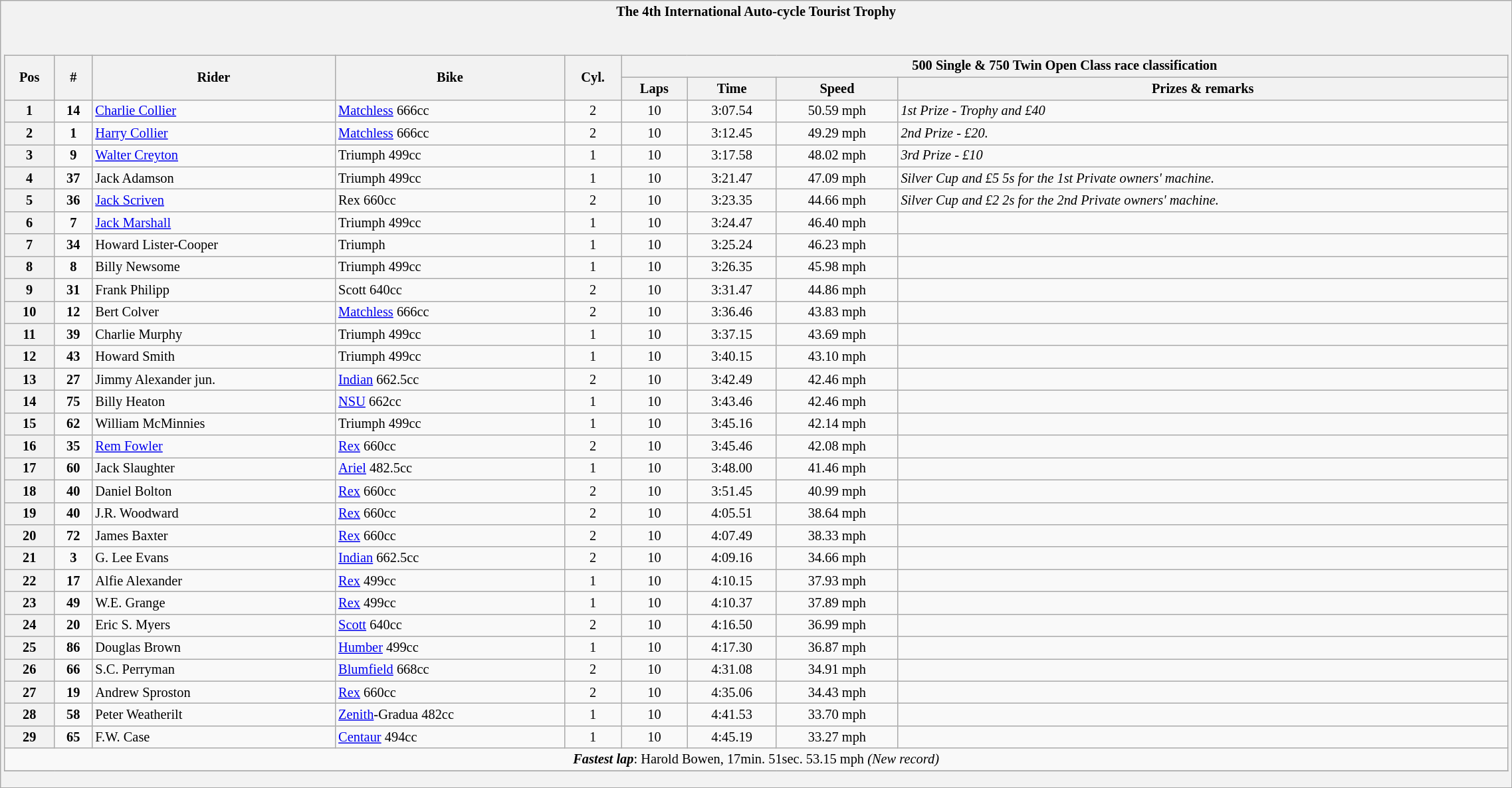<table class="wikitable" style="width:120%; font-size:85%;">
<tr>
<th style="border: 0;"> The 4th International Auto-cycle Tourist Trophy</th>
</tr>
<tr>
<td style="background: #f2f2f2; border: 0; text-align: center;"><br><table class="wikitable" style="width:100%;">
<tr bgcolor="#efefef">
<th rowspan="2">Pos</th>
<th rowspan="2">#</th>
<th rowspan="2">Rider</th>
<th rowspan="2">Bike</th>
<th rowspan="2">Cyl.</th>
<th colspan="4">500 Single & 750 Twin Open Class race classification</th>
</tr>
<tr>
<th>Laps</th>
<th>Time</th>
<th>Speed</th>
<th>Prizes & remarks</th>
</tr>
<tr>
<th align="center">1</th>
<td align="center"><strong>14</strong></td>
<td align="left"> <a href='#'>Charlie Collier</a></td>
<td align="left"> <a href='#'>Matchless</a> 666cc</td>
<td align="center">2</td>
<td align="center">10</td>
<td>3:07.54</td>
<td>50.59 mph</td>
<td align="left"><em>1st Prize - Trophy and £40</em></td>
</tr>
<tr>
<th align="center">2</th>
<td align="center"><strong>1</strong></td>
<td align="left"> <a href='#'>Harry Collier</a></td>
<td align="left"> <a href='#'>Matchless</a> 666cc</td>
<td align="center">2</td>
<td align="center">10</td>
<td>3:12.45</td>
<td>49.29 mph</td>
<td align="left"><em>2nd Prize - £20.</em></td>
</tr>
<tr>
<th align="center">3</th>
<td align="center"><strong>9</strong></td>
<td align="left"> <a href='#'>Walter Creyton</a></td>
<td align="left"> Triumph 499cc</td>
<td align="center">1</td>
<td align="center">10</td>
<td>3:17.58</td>
<td>48.02 mph</td>
<td align="left"><em>3rd Prize - £10</em></td>
</tr>
<tr>
<th align="center">4</th>
<td align="center"><strong>37</strong></td>
<td align="left"> Jack Adamson</td>
<td align="left"> Triumph 499cc</td>
<td align="center">1</td>
<td align="center">10</td>
<td>3:21.47</td>
<td>47.09 mph</td>
<td align="left"><em>Silver Cup and £5 5s for the 1st Private owners' machine.</em></td>
</tr>
<tr>
<th align="center">5</th>
<td align="center"><strong>36</strong></td>
<td align="left"> <a href='#'>Jack Scriven</a></td>
<td align="left"> Rex 660cc</td>
<td align="center">2</td>
<td align="center">10</td>
<td>3:23.35</td>
<td>44.66 mph</td>
<td align="left"><em>Silver Cup and £2 2s for the 2nd Private owners' machine.</em></td>
</tr>
<tr>
<th align="center">6</th>
<td align="center"><strong>7</strong></td>
<td align="left"> <a href='#'>Jack Marshall</a></td>
<td align="left"> Triumph 499cc</td>
<td align="center">1</td>
<td align="center">10</td>
<td>3:24.47</td>
<td>46.40 mph</td>
<td align="left"></td>
</tr>
<tr>
<th align="center">7</th>
<td><strong>34</strong></td>
<td align="left"> Howard Lister-Cooper</td>
<td align="left"> Triumph</td>
<td align="center">1</td>
<td align="center">10</td>
<td>3:25.24</td>
<td>46.23 mph</td>
<td align="left"></td>
</tr>
<tr>
<th align="center">8</th>
<td align="center"><strong>8</strong></td>
<td align="left"> Billy Newsome</td>
<td align="left"> Triumph 499cc</td>
<td align="center">1</td>
<td align="center">10</td>
<td>3:26.35</td>
<td>45.98 mph</td>
<td align="left"></td>
</tr>
<tr>
<th align="center">9</th>
<td align="center"><strong>31</strong></td>
<td align="left"> Frank Philipp</td>
<td align="left"> Scott 640cc</td>
<td align="center">2</td>
<td align="center">10</td>
<td>3:31.47</td>
<td>44.86 mph</td>
<td align="left"></td>
</tr>
<tr>
<th align="center">10</th>
<td><strong>12</strong></td>
<td align="left"> Bert Colver</td>
<td align="left"> <a href='#'>Matchless</a> 666cc</td>
<td align="center">2</td>
<td align="center">10</td>
<td>3:36.46</td>
<td>43.83 mph</td>
<td align="left"></td>
</tr>
<tr>
<th align="center">11</th>
<td><strong>39</strong></td>
<td align="left"> Charlie Murphy</td>
<td align="left"> Triumph 499cc</td>
<td align="center">1</td>
<td align="center">10</td>
<td>3:37.15</td>
<td>43.69 mph</td>
<td align="left"></td>
</tr>
<tr>
<th align="center">12</th>
<td><strong>43</strong></td>
<td align="left"> Howard Smith</td>
<td align="left"> Triumph 499cc</td>
<td align="center">1</td>
<td align="center">10</td>
<td>3:40.15</td>
<td>43.10 mph</td>
<td align="left"></td>
</tr>
<tr>
<th align="center">13</th>
<td><strong>27</strong></td>
<td align="left"> Jimmy Alexander jun.</td>
<td align="left"> <a href='#'>Indian</a> 662.5cc</td>
<td align="center">2</td>
<td align="center">10</td>
<td>3:42.49</td>
<td>42.46 mph</td>
<td align="left"></td>
</tr>
<tr>
<th align="center">14</th>
<td><strong>75</strong></td>
<td align="left"> Billy Heaton</td>
<td align="left"> <a href='#'>NSU</a> 662cc</td>
<td align="center">1</td>
<td align="center">10</td>
<td>3:43.46</td>
<td>42.46 mph</td>
<td align="left"></td>
</tr>
<tr>
<th align="center">15</th>
<td><strong>62</strong></td>
<td align="left"> William McMinnies</td>
<td align="left"> Triumph 499cc</td>
<td align="center">1</td>
<td align="center">10</td>
<td>3:45.16</td>
<td>42.14 mph</td>
<td align="left"></td>
</tr>
<tr>
<th align="center">16</th>
<td><strong>35</strong></td>
<td align="left"> <a href='#'>Rem Fowler</a></td>
<td align="left"> <a href='#'>Rex</a> 660cc</td>
<td align="center">2</td>
<td align="center">10</td>
<td>3:45.46</td>
<td>42.08 mph</td>
<td align="left"></td>
</tr>
<tr>
<th align="center">17</th>
<td><strong>60</strong></td>
<td align="left"> Jack Slaughter</td>
<td align="left"> <a href='#'>Ariel</a> 482.5cc</td>
<td align="center">1</td>
<td align="center">10</td>
<td>3:48.00</td>
<td>41.46 mph</td>
<td align="left"></td>
</tr>
<tr>
<th align="center">18</th>
<td><strong>40</strong></td>
<td align="left"> Daniel Bolton</td>
<td align="left"> <a href='#'>Rex</a> 660cc</td>
<td align="center">2</td>
<td align="center">10</td>
<td>3:51.45</td>
<td>40.99 mph</td>
<td align="left"></td>
</tr>
<tr>
<th align="center">19</th>
<td><strong>40</strong></td>
<td align="left"> J.R. Woodward</td>
<td align="left"> <a href='#'>Rex</a> 660cc</td>
<td align="center">2</td>
<td align="center">10</td>
<td>4:05.51</td>
<td>38.64 mph</td>
<td align="left"></td>
</tr>
<tr>
<th align="center">20</th>
<td><strong>72</strong></td>
<td align="left"> James Baxter</td>
<td align="left"> <a href='#'>Rex</a> 660cc</td>
<td align="center">2</td>
<td align="center">10</td>
<td>4:07.49</td>
<td>38.33 mph</td>
<td align="left"></td>
</tr>
<tr>
<th align="center">21</th>
<td><strong>3</strong></td>
<td align="left"> G. Lee Evans</td>
<td align="left"> <a href='#'>Indian</a> 662.5cc</td>
<td align="center">2</td>
<td align="center">10</td>
<td>4:09.16</td>
<td>34.66 mph</td>
<td align="left"></td>
</tr>
<tr>
<th align="center">22</th>
<td><strong>17</strong></td>
<td align="left"> Alfie Alexander</td>
<td align="left"> <a href='#'>Rex</a> 499cc</td>
<td align="center">1</td>
<td align="center">10</td>
<td>4:10.15</td>
<td>37.93 mph</td>
<td align="left"></td>
</tr>
<tr>
<th align="center">23</th>
<td><strong>49</strong></td>
<td align="left"> W.E. Grange</td>
<td align="left"> <a href='#'>Rex</a> 499cc</td>
<td align="center">1</td>
<td align="center">10</td>
<td>4:10.37</td>
<td>37.89 mph</td>
<td align="left"></td>
</tr>
<tr>
<th align="center">24</th>
<td><strong>20</strong></td>
<td align="left"> Eric S. Myers</td>
<td align="left"> <a href='#'>Scott</a> 640cc</td>
<td align="center">2</td>
<td align="center">10</td>
<td>4:16.50</td>
<td>36.99 mph</td>
<td align="left"></td>
</tr>
<tr>
<th align="center">25</th>
<td><strong>86</strong></td>
<td align="left"> Douglas Brown</td>
<td align="left"> <a href='#'>Humber</a> 499cc</td>
<td align="center">1</td>
<td align="center">10</td>
<td>4:17.30</td>
<td>36.87 mph</td>
<td align="left"></td>
</tr>
<tr>
<th align="center">26</th>
<td><strong>66</strong></td>
<td align="left"> S.C. Perryman</td>
<td align="left"> <a href='#'>Blumfield</a> 668cc</td>
<td align="center">2</td>
<td align="center">10</td>
<td>4:31.08</td>
<td>34.91 mph</td>
<td align="left"></td>
</tr>
<tr>
<th align="center">27</th>
<td><strong>19</strong></td>
<td align="left"> Andrew Sproston</td>
<td align="left"> <a href='#'>Rex</a> 660cc</td>
<td align="center">2</td>
<td align="center">10</td>
<td>4:35.06</td>
<td>34.43 mph</td>
<td align="left"></td>
</tr>
<tr>
<th align="center">28</th>
<td><strong>58</strong></td>
<td align="left"> Peter Weatherilt</td>
<td align="left"> <a href='#'>Zenith</a>-Gradua 482cc</td>
<td align="center">1</td>
<td align="center">10</td>
<td>4:41.53</td>
<td>33.70 mph</td>
<td align="left"></td>
</tr>
<tr>
<th align="center">29</th>
<td><strong>65</strong></td>
<td align="left"> F.W. Case</td>
<td align="left"> <a href='#'>Centaur</a> 494cc</td>
<td align="center">1</td>
<td align="center">10</td>
<td>4:45.19</td>
<td>33.27 mph</td>
<td align="left"></td>
</tr>
<tr>
<td colspan=14><strong><em>Fastest lap</em></strong>: Harold Bowen, 17min. 51sec. 53.15 mph <em>(New record)</em></td>
</tr>
<tr>
</tr>
</table>
</td>
</tr>
</table>
